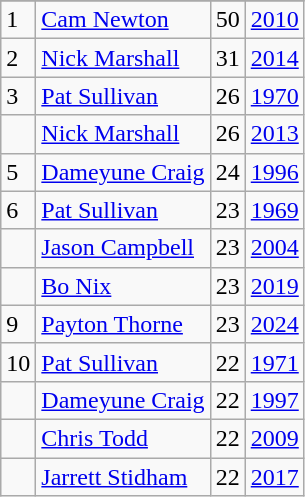<table class="wikitable">
<tr>
</tr>
<tr>
<td>1</td>
<td><a href='#'>Cam Newton</a></td>
<td><abbr>50</abbr></td>
<td><a href='#'>2010</a></td>
</tr>
<tr>
<td>2</td>
<td><a href='#'>Nick Marshall</a></td>
<td><abbr>31</abbr></td>
<td><a href='#'>2014</a></td>
</tr>
<tr>
<td>3</td>
<td><a href='#'>Pat Sullivan</a></td>
<td><abbr>26</abbr></td>
<td><a href='#'>1970</a></td>
</tr>
<tr>
<td></td>
<td><a href='#'>Nick Marshall</a></td>
<td><abbr>26</abbr></td>
<td><a href='#'>2013</a></td>
</tr>
<tr>
<td>5</td>
<td><a href='#'>Dameyune Craig</a></td>
<td><abbr>24</abbr></td>
<td><a href='#'>1996</a></td>
</tr>
<tr>
<td>6</td>
<td><a href='#'>Pat Sullivan</a></td>
<td><abbr>23</abbr></td>
<td><a href='#'>1969</a></td>
</tr>
<tr>
<td></td>
<td><a href='#'>Jason Campbell</a></td>
<td><abbr>23</abbr></td>
<td><a href='#'>2004</a></td>
</tr>
<tr>
<td></td>
<td><a href='#'>Bo Nix</a></td>
<td><abbr>23</abbr></td>
<td><a href='#'>2019</a></td>
</tr>
<tr>
<td>9</td>
<td><a href='#'>Payton Thorne</a></td>
<td><abbr>23</abbr></td>
<td><a href='#'>2024</a></td>
</tr>
<tr>
<td>10</td>
<td><a href='#'>Pat Sullivan</a></td>
<td><abbr>22</abbr></td>
<td><a href='#'>1971</a></td>
</tr>
<tr>
<td></td>
<td><a href='#'>Dameyune Craig</a></td>
<td><abbr>22</abbr></td>
<td><a href='#'>1997</a></td>
</tr>
<tr>
<td></td>
<td><a href='#'>Chris Todd</a></td>
<td><abbr>22</abbr></td>
<td><a href='#'>2009</a></td>
</tr>
<tr>
<td></td>
<td><a href='#'>Jarrett Stidham</a></td>
<td><abbr>22</abbr></td>
<td><a href='#'>2017</a></td>
</tr>
</table>
